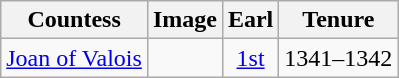<table class="wikitable" style="text-align:center">
<tr>
<th>Countess</th>
<th>Image</th>
<th>Earl</th>
<th>Tenure</th>
</tr>
<tr>
<td><a href='#'>Joan of Valois</a></td>
<td></td>
<td><a href='#'>1st</a></td>
<td>1341–1342</td>
</tr>
</table>
